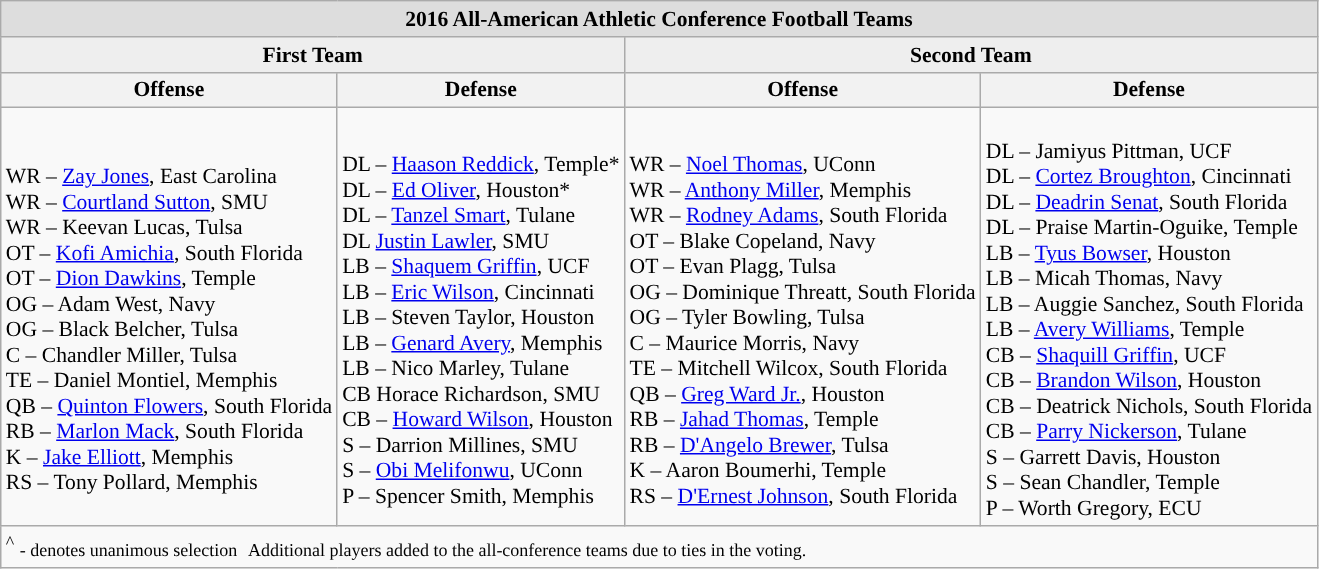<table class="wikitable" style="white-space:nowrap; font-size:90%;">
<tr>
<td colspan="4" style="text-align:center; background:#ddd;"><strong>2016 All-American Athletic Conference Football Teams</strong></td>
</tr>
<tr>
<td colspan="2" style="text-align:center; background:#eee;"><strong>First Team</strong></td>
<td colspan="2" style="text-align:center; background:#eee;"><strong>Second Team</strong></td>
</tr>
<tr>
<th>Offense</th>
<th>Defense</th>
<th>Offense</th>
<th>Defense</th>
</tr>
<tr>
<td><br>WR – <a href='#'>Zay Jones</a>, East Carolina <br>
WR – <a href='#'>Courtland Sutton</a>, SMU <br>
WR – Keevan Lucas, Tulsa <br>
OT – <a href='#'>Kofi Amichia</a>, South Florida<br>
OT – <a href='#'>Dion Dawkins</a>, Temple <br>
OG – Adam West, Navy <br>
OG – Black Belcher, Tulsa <br>
C  – Chandler Miller, Tulsa <br>
TE – Daniel Montiel, Memphis<br>
QB – <a href='#'>Quinton Flowers</a>, South Florida<br>
RB – <a href='#'>Marlon Mack</a>, South Florida<br>
K  – <a href='#'>Jake Elliott</a>, Memphis<br>
RS – Tony Pollard, Memphis<br></td>
<td><br>DL – <a href='#'>Haason Reddick</a>, Temple*<br>
DL – <a href='#'>Ed Oliver</a>, Houston*<br>
DL – <a href='#'>Tanzel Smart</a>, Tulane<br>
DL   <a href='#'>Justin Lawler</a>, SMU<br>
LB – <a href='#'>Shaquem Griffin</a>, UCF<br>
LB – <a href='#'>Eric Wilson</a>, Cincinnati<br>
LB – Steven Taylor, Houston<br>
LB – <a href='#'>Genard Avery</a>, Memphis<br>
LB – Nico Marley, Tulane<br>
CB   Horace Richardson, SMU<br>
CB – <a href='#'>Howard Wilson</a>, Houston<br>
S  – Darrion Millines, SMU <br>
S  – <a href='#'>Obi Melifonwu</a>, UConn <br>
P  – Spencer Smith, Memphis<br></td>
<td><br>WR – <a href='#'>Noel Thomas</a>, UConn<br>
WR – <a href='#'>Anthony Miller</a>, Memphis<br>
WR – <a href='#'>Rodney Adams</a>, South Florida<br>
OT – Blake Copeland, Navy<br>
OT – Evan Plagg, Tulsa<br>
OG – Dominique Threatt, South Florida <br>
OG – Tyler Bowling, Tulsa<br>
C –  Maurice Morris, Navy <br>
TE – Mitchell Wilcox, South Florida<br>
QB – <a href='#'>Greg Ward Jr.</a>, Houston<br>
RB – <a href='#'>Jahad Thomas</a>, Temple<br>
RB – <a href='#'>D'Angelo Brewer</a>, Tulsa <br>
K –  Aaron Boumerhi, Temple<br>
RS – <a href='#'>D'Ernest Johnson</a>, South Florida<br></td>
<td><br>DL – Jamiyus Pittman, UCF<br>
DL – <a href='#'>Cortez Broughton</a>, Cincinnati<br>
DL – <a href='#'>Deadrin Senat</a>, South Florida<br>
DL – Praise Martin-Oguike, Temple<br>
LB – <a href='#'>Tyus Bowser</a>, Houston<br>
LB – Micah Thomas, Navy<br>
LB – Auggie Sanchez, South Florida<br>
LB – <a href='#'>Avery Williams</a>, Temple<br>
CB – <a href='#'>Shaquill Griffin</a>, UCF<br>
CB – <a href='#'>Brandon Wilson</a>, Houston<br>
CB – Deatrick Nichols, South Florida<br>
CB – <a href='#'>Parry Nickerson</a>, Tulane<br>
S –  Garrett Davis, Houston<br>
S –  Sean Chandler, Temple<br>
P –  Worth Gregory, ECU<br></td>
</tr>
<tr>
<td colspan="4" style="text-align:left;"><sup>^</sup> <small>- denotes unanimous selection</small>  <small>Additional players added to the all-conference teams due to ties in the voting.</small></td>
</tr>
</table>
